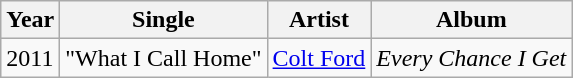<table class="wikitable">
<tr>
<th>Year</th>
<th>Single</th>
<th>Artist</th>
<th>Album</th>
</tr>
<tr>
<td>2011</td>
<td>"What I Call Home"</td>
<td><a href='#'>Colt Ford</a></td>
<td><em>Every Chance I Get</em></td>
</tr>
</table>
